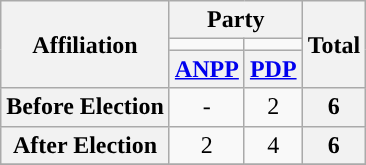<table class="wikitable" style="text-align:center">
<tr>
<th rowspan="3">Affiliation</th>
<th colspan="2">Party</th>
<th rowspan="3">Total</th>
</tr>
<tr>
<td style="background-color:"></td>
<td style="background-color:"></td>
</tr>
<tr>
<th><a href='#'>ANPP</a></th>
<th><a href='#'>PDP</a></th>
</tr>
<tr>
<th>Before Election</th>
<td>-</td>
<td>2</td>
<th>6</th>
</tr>
<tr>
<th>After Election</th>
<td>2</td>
<td>4</td>
<th>6</th>
</tr>
<tr>
</tr>
</table>
